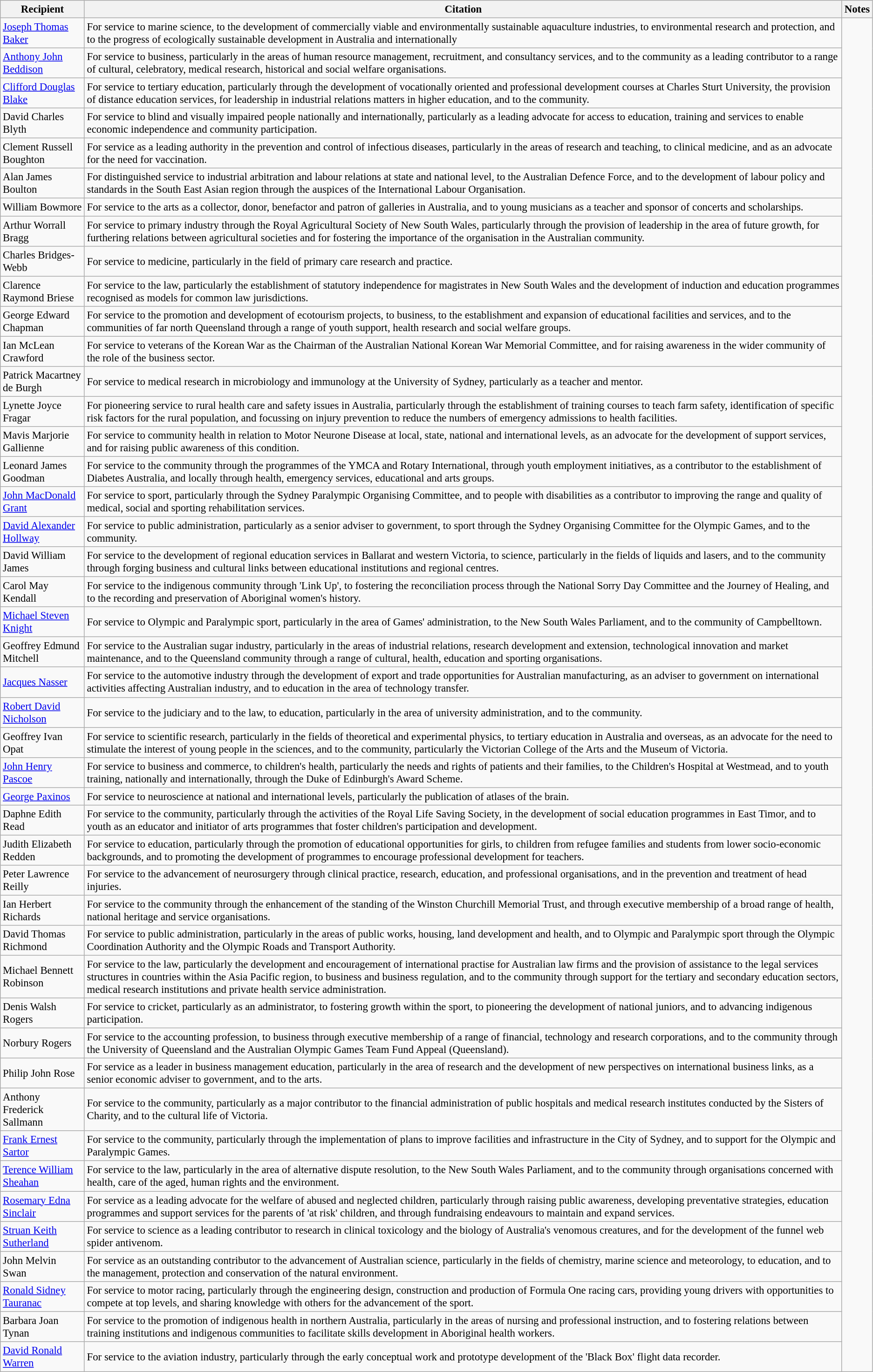<table class="wikitable" style="font-size:95%;">
<tr>
<th>Recipient</th>
<th>Citation</th>
<th>Notes</th>
</tr>
<tr>
<td> <a href='#'>Joseph Thomas Baker</a></td>
<td>For service to marine science, to the development of commercially viable and environmentally sustainable aquaculture industries, to environmental research and protection, and to the progress of ecologically sustainable development in Australia and internationally</td>
<td rowspan=45></td>
</tr>
<tr>
<td><a href='#'>Anthony John Beddison</a></td>
<td>For service to business, particularly in the areas of human resource management, recruitment, and consultancy services, and to the community as a leading contributor to a range of cultural, celebratory, medical research, historical and social welfare organisations.</td>
</tr>
<tr>
<td> <a href='#'>Clifford Douglas Blake</a></td>
<td>For service to tertiary education, particularly through the development of vocationally oriented and professional development courses at Charles Sturt University, the provision of distance education services, for leadership in industrial relations matters in higher education, and to the community.</td>
</tr>
<tr>
<td>David Charles Blyth</td>
<td>For service to blind and visually impaired people nationally and internationally, particularly as a leading advocate for access to education, training and services to enable economic independence and community participation.</td>
</tr>
<tr>
<td> Clement Russell Boughton</td>
<td>For service as a leading authority in the prevention and control of infectious diseases, particularly in the areas of research and teaching, to clinical medicine, and as an advocate for the need for vaccination.</td>
</tr>
<tr>
<td> Alan James Boulton</td>
<td>For distinguished service to industrial arbitration and labour relations at state and national level, to the Australian Defence Force, and to the development of labour policy and standards in the South East Asian region through the auspices of the International Labour Organisation.</td>
</tr>
<tr>
<td>William Bowmore</td>
<td>For service to the arts as a collector, donor, benefactor and patron of galleries in Australia, and to young musicians as a teacher and sponsor of concerts and scholarships.</td>
</tr>
<tr>
<td>Arthur Worrall Bragg</td>
<td>For service to primary industry through the Royal Agricultural Society of New South Wales, particularly through the provision of leadership in the area of future growth, for furthering relations between agricultural societies and for fostering the importance of the organisation in the Australian community.</td>
</tr>
<tr>
<td> Charles Bridges-Webb</td>
<td>For service to medicine, particularly in the field of primary care research and practice.</td>
</tr>
<tr>
<td>Clarence Raymond Briese</td>
<td>For service to the law, particularly the establishment of statutory independence for magistrates in New South Wales and the development of induction and education programmes recognised as models for common law jurisdictions.</td>
</tr>
<tr>
<td>George Edward Chapman</td>
<td>For service to the promotion and development of ecotourism projects, to business, to the establishment and expansion of educational facilities and services, and to the communities of far north Queensland through a range of youth support, health research and social welfare groups.</td>
</tr>
<tr>
<td> Ian McLean Crawford</td>
<td>For service to veterans of the Korean War as the Chairman of the Australian National Korean War Memorial Committee, and for raising awareness in the wider community of the role of the business sector.</td>
</tr>
<tr>
<td> Patrick Macartney de Burgh</td>
<td>For service to medical research in microbiology and immunology at the University of Sydney, particularly as a teacher and mentor.</td>
</tr>
<tr>
<td> Lynette Joyce Fragar</td>
<td>For pioneering service to rural health care and safety issues in Australia, particularly through the establishment of training courses to teach farm safety, identification of specific risk factors for the rural population, and focussing on injury prevention to reduce the numbers of emergency admissions to health facilities.</td>
</tr>
<tr>
<td>Mavis Marjorie Gallienne</td>
<td>For service to community health in relation to Motor Neurone Disease at local, state, national and international levels, as an advocate for the development of support services, and for raising public awareness of this condition.</td>
</tr>
<tr>
<td>Leonard James Goodman</td>
<td>For service to the community through the programmes of the YMCA and Rotary International, through youth employment initiatives, as a contributor to the establishment of Diabetes Australia, and locally through health, emergency services, educational and arts groups.</td>
</tr>
<tr>
<td> <a href='#'>John MacDonald Grant</a></td>
<td>For service to sport, particularly through the Sydney Paralympic Organising Committee, and to people with disabilities as a contributor to improving the range and quality of medical, social and sporting rehabilitation services.</td>
</tr>
<tr>
<td><a href='#'>David Alexander Hollway</a></td>
<td>For service to public administration, particularly as a senior adviser to government, to sport through the Sydney Organising Committee for the Olympic Games, and to the community.</td>
</tr>
<tr>
<td> David William James</td>
<td>For service to the development of regional education services in Ballarat and western Victoria, to science, particularly in the fields of liquids and lasers, and to the community through forging business and cultural links between educational institutions and regional centres.</td>
</tr>
<tr>
<td>Carol May Kendall</td>
<td>For service to the indigenous community through 'Link Up', to fostering the reconciliation process through the National Sorry Day Committee and the Journey of Healing, and to the recording and preservation of Aboriginal women's history.</td>
</tr>
<tr>
<td> <a href='#'>Michael Steven Knight</a></td>
<td>For service to Olympic and Paralympic sport, particularly in the area of Games' administration, to the New South Wales Parliament, and to the community of Campbelltown.</td>
</tr>
<tr>
<td>Geoffrey Edmund Mitchell</td>
<td>For service to the Australian sugar industry, particularly in the areas of industrial relations, research development and extension, technological innovation and market maintenance, and to the Queensland community through a range of cultural, health, education and sporting organisations.</td>
</tr>
<tr>
<td><a href='#'>Jacques Nasser</a></td>
<td>For service to the automotive industry through the development of export and trade opportunities for Australian manufacturing, as an adviser to government on international activities affecting Australian industry, and to education in the area of technology transfer.</td>
</tr>
<tr>
<td> <a href='#'>Robert David Nicholson</a></td>
<td>For service to the judiciary and to the law, to education, particularly in the area of university administration, and to the community.</td>
</tr>
<tr>
<td> Geoffrey Ivan Opat</td>
<td>For service to scientific research, particularly in the fields of theoretical and experimental physics, to tertiary education in Australia and overseas, as an advocate for the need to stimulate the interest of young people in the sciences, and to the community, particularly the Victorian College of the Arts and the Museum of Victoria.</td>
</tr>
<tr>
<td><a href='#'>John Henry Pascoe</a></td>
<td>For service to business and commerce, to children's health, particularly the needs and rights of patients and their families, to the Children's Hospital at Westmead, and to youth training, nationally and internationally, through the Duke of Edinburgh's Award Scheme.</td>
</tr>
<tr>
<td> <a href='#'>George Paxinos</a></td>
<td>For service to neuroscience at national and international levels, particularly the publication of atlases of the brain.</td>
</tr>
<tr>
<td>Daphne Edith Read</td>
<td>For service to the community, particularly through the activities of the Royal Life Saving Society, in the development of social education programmes in East Timor, and to youth as an educator and initiator of arts programmes that foster children's participation and development.</td>
</tr>
<tr>
<td> Judith Elizabeth Redden</td>
<td>For service to education, particularly through the promotion of educational opportunities for girls, to children from refugee families and students from lower socio-economic backgrounds, and to promoting the development of programmes to encourage professional development for teachers.</td>
</tr>
<tr>
<td> Peter Lawrence Reilly</td>
<td>For service to the advancement of neurosurgery through clinical practice, research, education, and professional organisations, and in the prevention and treatment of head injuries.</td>
</tr>
<tr>
<td> Ian Herbert Richards</td>
<td>For service to the community through the enhancement of the standing of the Winston Churchill Memorial Trust, and through executive membership of a broad range of health, national heritage and service organisations.</td>
</tr>
<tr>
<td>David Thomas Richmond</td>
<td>For service to public administration, particularly in the areas of public works, housing, land development and health, and to Olympic and Paralympic sport through the Olympic Coordination Authority and the Olympic Roads and Transport Authority.</td>
</tr>
<tr>
<td>Michael Bennett Robinson</td>
<td>For service to the law, particularly the development and encouragement of international practise for Australian law firms and the provision of assistance to the legal services structures in countries within the Asia Pacific region, to business and business regulation, and to the community through support for the tertiary and secondary education sectors, medical research institutions and private health service administration.</td>
</tr>
<tr>
<td>Denis Walsh Rogers</td>
<td>For service to cricket, particularly as an administrator, to fostering growth within the sport, to pioneering the development of national juniors, and to advancing indigenous participation.</td>
</tr>
<tr>
<td>Norbury Rogers</td>
<td>For service to the accounting profession, to business through executive membership of a range of financial, technology and research corporations, and to the community through the University of Queensland and the Australian Olympic Games Team Fund Appeal (Queensland).</td>
</tr>
<tr>
<td> Philip John Rose</td>
<td>For service as a leader in business management education, particularly in the area of research and the development of new perspectives on international business links, as a senior economic adviser to government, and to the arts.</td>
</tr>
<tr>
<td> Anthony Frederick Sallmann </td>
<td>For service to the community, particularly as a major contributor to the financial administration of public hospitals and medical research institutes conducted by the Sisters of Charity, and to the cultural life of Victoria.</td>
</tr>
<tr>
<td><a href='#'>Frank Ernest Sartor</a></td>
<td>For service to the community, particularly through the implementation of plans to improve facilities and infrastructure in the City of Sydney, and to support for the Olympic and Paralympic Games.</td>
</tr>
<tr>
<td> <a href='#'>Terence William Sheahan</a></td>
<td>For service to the law, particularly in the area of alternative dispute resolution, to the New South Wales Parliament, and to the community through organisations concerned with health, care of the aged, human rights and the environment.</td>
</tr>
<tr>
<td><a href='#'>Rosemary Edna Sinclair</a></td>
<td>For service as a leading advocate for the welfare of abused and neglected children, particularly through raising public awareness, developing preventative strategies, education programmes and support services for the parents of 'at risk' children, and through fundraising endeavours to maintain and expand services.</td>
</tr>
<tr>
<td> <a href='#'>Struan Keith Sutherland</a></td>
<td>For service to science as a leading contributor to research in clinical toxicology and the biology of Australia's venomous creatures, and for the development of the funnel web spider antivenom.</td>
</tr>
<tr>
<td> John Melvin Swan</td>
<td>For service as an outstanding contributor to the advancement of Australian science, particularly in the fields of chemistry, marine science and meteorology, to education, and to the management, protection and conservation of the natural environment.</td>
</tr>
<tr>
<td><a href='#'>Ronald Sidney Tauranac</a></td>
<td>For service to motor racing, particularly through the engineering design, construction and production of Formula One racing cars, providing young drivers with opportunities to compete at top levels, and sharing knowledge with others for the advancement of the sport.</td>
</tr>
<tr>
<td>Barbara Joan Tynan</td>
<td>For service to the promotion of indigenous health in northern Australia, particularly in the areas of nursing and professional instruction, and to fostering relations between training institutions and indigenous communities to facilitate skills development in Aboriginal health workers.</td>
</tr>
<tr>
<td> <a href='#'>David Ronald Warren</a></td>
<td>For service to the aviation industry, particularly through the early conceptual work and prototype development of the 'Black Box' flight data recorder.</td>
</tr>
</table>
